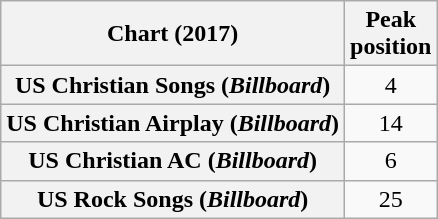<table class="wikitable sortable plainrowheaders" style="text-align:center">
<tr>
<th scope="col">Chart (2017)</th>
<th scope="col">Peak<br>position</th>
</tr>
<tr>
<th scope="row">US Christian Songs (<em>Billboard</em>)</th>
<td>4</td>
</tr>
<tr>
<th scope="row">US Christian Airplay (<em>Billboard</em>)</th>
<td>14</td>
</tr>
<tr>
<th scope="row">US Christian AC (<em>Billboard</em>)</th>
<td>6</td>
</tr>
<tr>
<th scope="row">US Rock Songs (<em>Billboard</em>)</th>
<td>25</td>
</tr>
</table>
